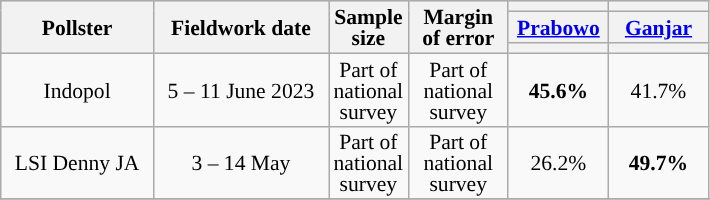<table class="wikitable" style="text-align:center; font-size:90%; line-height:14px;">
<tr bgcolor=lightgray>
<th style="width:95px;" rowspan="3">Pollster</th>
<th style="width:110px;" rowspan="3">Fieldwork date</th>
<th style="width:35px;" rowspan="3">Sample size</th>
<th rowspan="3" style="width:60px;">Margin of error</th>
<th style="width:60px;"></th>
<th style="width:60px;"></th>
</tr>
<tr>
<th><a href='#'>Prabowo</a> <br></th>
<th><a href='#'>Ganjar</a> <br></th>
</tr>
<tr>
<th class="unsortable" style="color:inherit;background:"></th>
<th class="unsortable" style="color:inherit;background:"></th>
</tr>
<tr>
<td>Indopol</td>
<td>5 – 11 June 2023</td>
<td>Part of national survey</td>
<td>Part of national survey</td>
<td style="background-color:#"><strong>45.6%</strong></td>
<td>41.7%</td>
</tr>
<tr>
<td>LSI Denny JA</td>
<td>3 – 14 May</td>
<td>Part of national survey</td>
<td>Part of national survey</td>
<td>26.2%</td>
<td style="background-color:#"><strong>49.7%</strong></td>
</tr>
<tr>
</tr>
</table>
